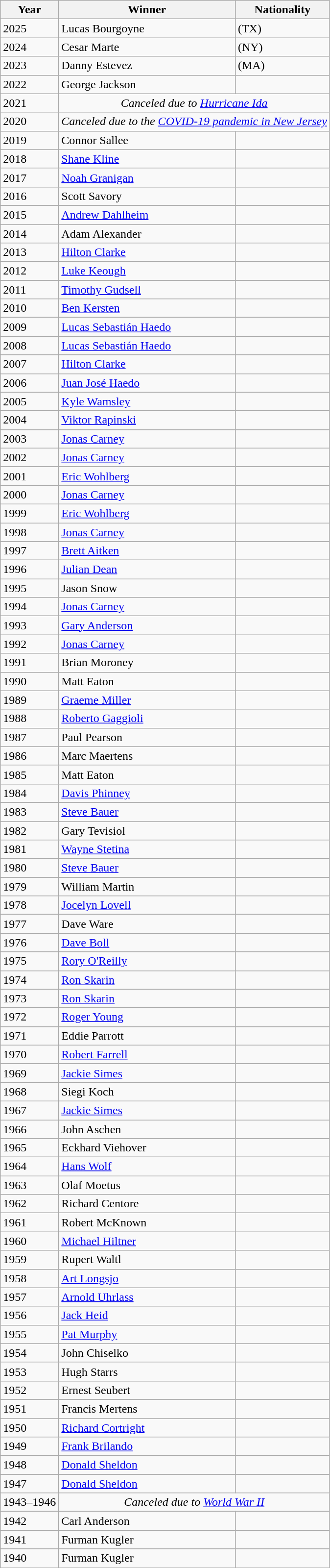<table class = "wikitable">
<tr>
<th>Year</th>
<th>Winner</th>
<th>Nationality</th>
</tr>
<tr>
<td>2025</td>
<td>Lucas Bourgoyne</td>
<td> (TX)</td>
</tr>
<tr>
<td>2024</td>
<td>Cesar Marte</td>
<td> (NY)</td>
</tr>
<tr>
<td>2023</td>
<td>Danny Estevez</td>
<td> (MA)</td>
</tr>
<tr>
<td>2022</td>
<td>George Jackson</td>
<td></td>
</tr>
<tr>
<td>2021</td>
<td colspan=2 align=center><em>Canceled due to <a href='#'>Hurricane Ida</a></em></td>
</tr>
<tr>
<td>2020</td>
<td colspan=2 align=center><em>Canceled due to the <a href='#'>COVID-19 pandemic in New Jersey</a></em></td>
</tr>
<tr>
<td>2019</td>
<td>Connor Sallee</td>
<td></td>
</tr>
<tr>
<td>2018</td>
<td><a href='#'>Shane Kline</a></td>
<td></td>
</tr>
<tr>
<td>2017</td>
<td><a href='#'>Noah Granigan</a></td>
<td></td>
</tr>
<tr>
<td>2016</td>
<td>Scott Savory</td>
<td></td>
</tr>
<tr>
<td>2015</td>
<td><a href='#'>Andrew Dahlheim</a></td>
<td></td>
</tr>
<tr>
<td>2014</td>
<td>Adam Alexander</td>
<td></td>
</tr>
<tr>
<td>2013</td>
<td><a href='#'>Hilton Clarke</a></td>
<td></td>
</tr>
<tr>
<td>2012</td>
<td><a href='#'>Luke Keough</a></td>
<td></td>
</tr>
<tr>
<td>2011</td>
<td><a href='#'>Timothy Gudsell</a></td>
<td></td>
</tr>
<tr>
<td>2010</td>
<td><a href='#'>Ben Kersten</a></td>
<td></td>
</tr>
<tr>
<td>2009</td>
<td><a href='#'>Lucas Sebastián Haedo</a></td>
<td></td>
</tr>
<tr>
<td>2008</td>
<td><a href='#'>Lucas Sebastián Haedo</a></td>
<td></td>
</tr>
<tr>
<td>2007</td>
<td><a href='#'>Hilton Clarke</a></td>
<td></td>
</tr>
<tr>
<td>2006</td>
<td><a href='#'>Juan José Haedo</a></td>
<td></td>
</tr>
<tr>
<td>2005</td>
<td><a href='#'>Kyle Wamsley</a></td>
<td></td>
</tr>
<tr>
<td>2004</td>
<td><a href='#'>Viktor Rapinski</a></td>
<td></td>
</tr>
<tr>
<td>2003</td>
<td><a href='#'>Jonas Carney</a></td>
<td></td>
</tr>
<tr>
<td>2002</td>
<td><a href='#'>Jonas Carney</a></td>
<td></td>
</tr>
<tr>
<td>2001</td>
<td><a href='#'>Eric Wohlberg</a></td>
<td></td>
</tr>
<tr>
<td>2000</td>
<td><a href='#'>Jonas Carney</a></td>
<td></td>
</tr>
<tr>
<td>1999</td>
<td><a href='#'>Eric Wohlberg</a></td>
<td></td>
</tr>
<tr>
<td>1998</td>
<td><a href='#'>Jonas Carney</a></td>
<td></td>
</tr>
<tr>
<td>1997</td>
<td><a href='#'>Brett Aitken</a></td>
<td></td>
</tr>
<tr>
<td>1996</td>
<td><a href='#'>Julian Dean</a></td>
<td></td>
</tr>
<tr>
<td>1995</td>
<td>Jason Snow</td>
<td></td>
</tr>
<tr>
<td>1994</td>
<td><a href='#'>Jonas Carney</a></td>
<td></td>
</tr>
<tr>
<td>1993</td>
<td><a href='#'>Gary Anderson</a></td>
<td></td>
</tr>
<tr>
<td>1992</td>
<td><a href='#'>Jonas Carney</a></td>
<td></td>
</tr>
<tr>
<td>1991</td>
<td>Brian Moroney</td>
<td></td>
</tr>
<tr>
<td>1990</td>
<td>Matt Eaton</td>
<td></td>
</tr>
<tr>
<td>1989</td>
<td><a href='#'>Graeme Miller</a></td>
<td></td>
</tr>
<tr>
<td>1988</td>
<td><a href='#'>Roberto Gaggioli</a></td>
<td></td>
</tr>
<tr>
<td>1987</td>
<td>Paul Pearson</td>
<td></td>
</tr>
<tr>
<td>1986</td>
<td>Marc Maertens</td>
<td></td>
</tr>
<tr>
<td>1985</td>
<td>Matt Eaton</td>
<td></td>
</tr>
<tr>
<td>1984</td>
<td><a href='#'>Davis Phinney</a></td>
<td></td>
</tr>
<tr>
<td>1983</td>
<td><a href='#'>Steve Bauer</a></td>
<td></td>
</tr>
<tr>
<td>1982</td>
<td>Gary Tevisiol</td>
<td></td>
</tr>
<tr>
<td>1981</td>
<td><a href='#'>Wayne Stetina</a></td>
<td></td>
</tr>
<tr>
<td>1980</td>
<td><a href='#'>Steve Bauer</a></td>
<td></td>
</tr>
<tr>
<td>1979</td>
<td>William Martin</td>
<td></td>
</tr>
<tr>
<td>1978</td>
<td><a href='#'>Jocelyn Lovell</a></td>
<td></td>
</tr>
<tr>
<td>1977</td>
<td>Dave Ware</td>
<td></td>
</tr>
<tr>
<td>1976</td>
<td><a href='#'>Dave Boll</a></td>
<td></td>
</tr>
<tr>
<td>1975</td>
<td><a href='#'>Rory O'Reilly</a></td>
<td></td>
</tr>
<tr>
<td>1974</td>
<td><a href='#'>Ron Skarin</a></td>
<td></td>
</tr>
<tr>
<td>1973</td>
<td><a href='#'>Ron Skarin</a></td>
<td></td>
</tr>
<tr>
<td>1972</td>
<td><a href='#'>Roger Young</a></td>
<td></td>
</tr>
<tr>
<td>1971</td>
<td>Eddie Parrott</td>
<td></td>
</tr>
<tr>
<td>1970</td>
<td><a href='#'>Robert Farrell</a></td>
<td></td>
</tr>
<tr>
<td>1969</td>
<td><a href='#'>Jackie Simes</a></td>
<td></td>
</tr>
<tr>
<td>1968</td>
<td>Siegi Koch</td>
<td></td>
</tr>
<tr>
<td>1967</td>
<td><a href='#'>Jackie Simes</a></td>
<td></td>
</tr>
<tr>
<td>1966</td>
<td>John Aschen</td>
<td></td>
</tr>
<tr>
<td>1965</td>
<td>Eckhard Viehover</td>
<td></td>
</tr>
<tr>
<td>1964</td>
<td><a href='#'>Hans Wolf</a></td>
<td></td>
</tr>
<tr>
<td>1963</td>
<td>Olaf Moetus</td>
<td></td>
</tr>
<tr>
<td>1962</td>
<td>Richard Centore</td>
<td></td>
</tr>
<tr>
<td>1961</td>
<td>Robert McKnown</td>
<td></td>
</tr>
<tr>
<td>1960</td>
<td><a href='#'>Michael Hiltner</a></td>
<td></td>
</tr>
<tr>
<td>1959</td>
<td>Rupert Waltl</td>
<td></td>
</tr>
<tr>
<td>1958</td>
<td><a href='#'>Art Longsjo</a></td>
<td></td>
</tr>
<tr>
<td>1957</td>
<td><a href='#'>Arnold Uhrlass</a></td>
<td></td>
</tr>
<tr>
<td>1956</td>
<td><a href='#'>Jack Heid</a></td>
<td></td>
</tr>
<tr>
<td>1955</td>
<td><a href='#'>Pat Murphy</a></td>
<td></td>
</tr>
<tr>
<td>1954</td>
<td>John Chiselko</td>
<td></td>
</tr>
<tr>
<td>1953</td>
<td>Hugh Starrs</td>
<td></td>
</tr>
<tr>
<td>1952</td>
<td>Ernest Seubert</td>
<td></td>
</tr>
<tr>
<td>1951</td>
<td>Francis Mertens</td>
<td></td>
</tr>
<tr>
<td>1950</td>
<td><a href='#'>Richard Cortright</a></td>
<td></td>
</tr>
<tr>
<td>1949</td>
<td><a href='#'>Frank Brilando</a></td>
<td></td>
</tr>
<tr>
<td>1948</td>
<td><a href='#'>Donald Sheldon</a></td>
<td></td>
</tr>
<tr>
<td>1947</td>
<td><a href='#'>Donald Sheldon</a></td>
<td></td>
</tr>
<tr>
<td>1943–1946</td>
<td colspan=2 align=center><em>Canceled due to <a href='#'>World War II</a></em></td>
</tr>
<tr>
<td>1942</td>
<td>Carl Anderson</td>
<td></td>
</tr>
<tr>
<td>1941</td>
<td>Furman Kugler</td>
<td></td>
</tr>
<tr>
<td>1940</td>
<td>Furman Kugler</td>
<td></td>
</tr>
</table>
